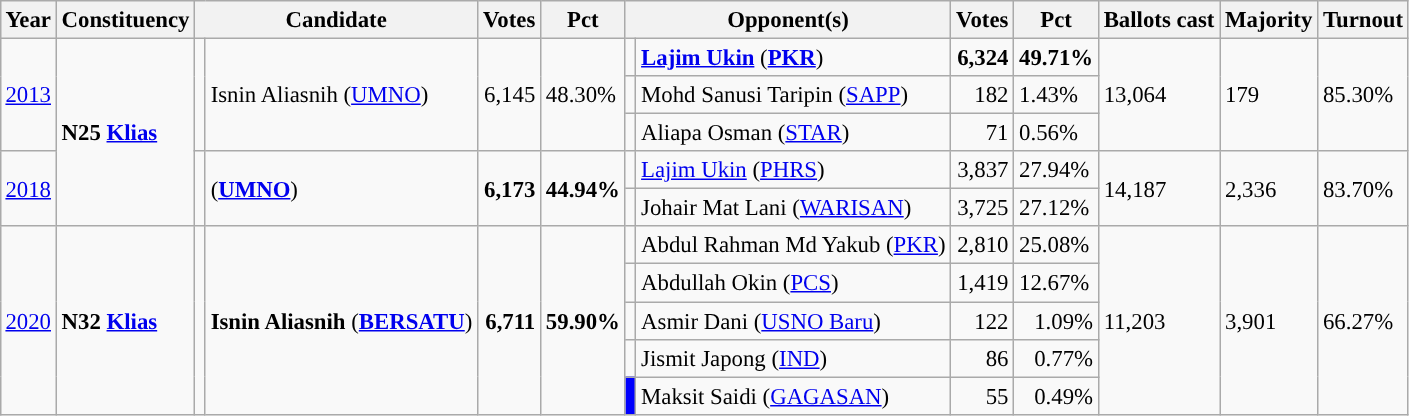<table class="wikitable" style="margin:0.5em ; font-size:95%">
<tr>
<th>Year</th>
<th>Constituency</th>
<th colspan=2>Candidate</th>
<th>Votes</th>
<th>Pct</th>
<th colspan=2>Opponent(s)</th>
<th>Votes</th>
<th>Pct</th>
<th>Ballots cast</th>
<th>Majority</th>
<th>Turnout</th>
</tr>
<tr>
<td rowspan=3><a href='#'>2013</a></td>
<td rowspan=5><strong>N25 <a href='#'>Klias</a></strong></td>
<td rowspan=3 ></td>
<td rowspan=3>Isnin Aliasnih (<a href='#'>UMNO</a>)</td>
<td rowspan=3 align="right">6,145</td>
<td rowspan=3>48.30%</td>
<td></td>
<td><strong><a href='#'>Lajim Ukin</a></strong> (<a href='#'><strong>PKR</strong></a>)</td>
<td align="right"><strong>6,324</strong></td>
<td><strong>49.71%</strong></td>
<td rowspan=3>13,064</td>
<td rowspan=3>179</td>
<td rowspan=3>85.30%</td>
</tr>
<tr>
<td></td>
<td>Mohd Sanusi Taripin (<a href='#'>SAPP</a>)</td>
<td align="right">182</td>
<td>1.43%</td>
</tr>
<tr>
<td></td>
<td>Aliapa Osman (<a href='#'>STAR</a>)</td>
<td align="right">71</td>
<td>0.56%</td>
</tr>
<tr>
<td rowspan=2><a href='#'>2018</a></td>
<td rowspan=2 ></td>
<td rowspan=2> (<strong><a href='#'>UMNO</a></strong>)</td>
<td rowspan=2 align="right"><strong>6,173</strong></td>
<td rowspan=2><strong>44.94%</strong></td>
<td></td>
<td><a href='#'>Lajim Ukin</a> (<a href='#'>PHRS</a>)</td>
<td align="right">3,837</td>
<td>27.94%</td>
<td rowspan=2>14,187</td>
<td rowspan=2>2,336</td>
<td rowspan=2>83.70%</td>
</tr>
<tr>
<td></td>
<td>Johair Mat Lani (<a href='#'>WARISAN</a>)</td>
<td align="right">3,725</td>
<td>27.12%</td>
</tr>
<tr>
<td rowspan=5><a href='#'>2020</a></td>
<td rowspan=5><strong>N32 <a href='#'>Klias</a></strong></td>
<td rowspan=5 bgcolor=></td>
<td rowspan=5><strong>Isnin Aliasnih</strong> (<strong><a href='#'>BERSATU</a></strong>)</td>
<td rowspan=5 align="right"><strong>6,711</strong></td>
<td rowspan=5><strong>59.90%</strong></td>
<td></td>
<td>Abdul Rahman Md Yakub (<a href='#'>PKR</a>)</td>
<td align="right">2,810</td>
<td>25.08%</td>
<td rowspan=5>11,203</td>
<td rowspan=5>3,901</td>
<td rowspan=5>66.27%</td>
</tr>
<tr>
<td></td>
<td>Abdullah Okin (<a href='#'>PCS</a>)</td>
<td align="right">1,419</td>
<td>12.67%</td>
</tr>
<tr>
<td bgcolor=></td>
<td>Asmir Dani (<a href='#'>USNO Baru</a>)</td>
<td align="right">122</td>
<td align="right">1.09%</td>
</tr>
<tr>
<td></td>
<td>Jismit Japong (<a href='#'>IND</a>)</td>
<td align="right">86</td>
<td align="right">0.77%</td>
</tr>
<tr>
<td bgcolor=blue></td>
<td>Maksit Saidi (<a href='#'>GAGASAN</a>)</td>
<td align="right">55</td>
<td align="right">0.49%</td>
</tr>
</table>
